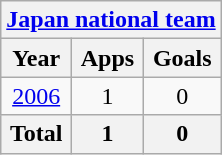<table class="wikitable" style="text-align:center">
<tr>
<th colspan=3><a href='#'>Japan national team</a></th>
</tr>
<tr>
<th>Year</th>
<th>Apps</th>
<th>Goals</th>
</tr>
<tr>
<td><a href='#'>2006</a></td>
<td>1</td>
<td>0</td>
</tr>
<tr>
<th>Total</th>
<th>1</th>
<th>0</th>
</tr>
</table>
